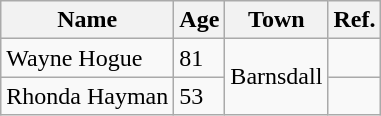<table class="wikitable">
<tr>
<th>Name</th>
<th>Age</th>
<th>Town</th>
<th>Ref.</th>
</tr>
<tr>
<td>Wayne Hogue</td>
<td>81</td>
<td rowspan="2">Barnsdall</td>
<td></td>
</tr>
<tr>
<td>Rhonda Hayman</td>
<td>53</td>
<td></td>
</tr>
</table>
